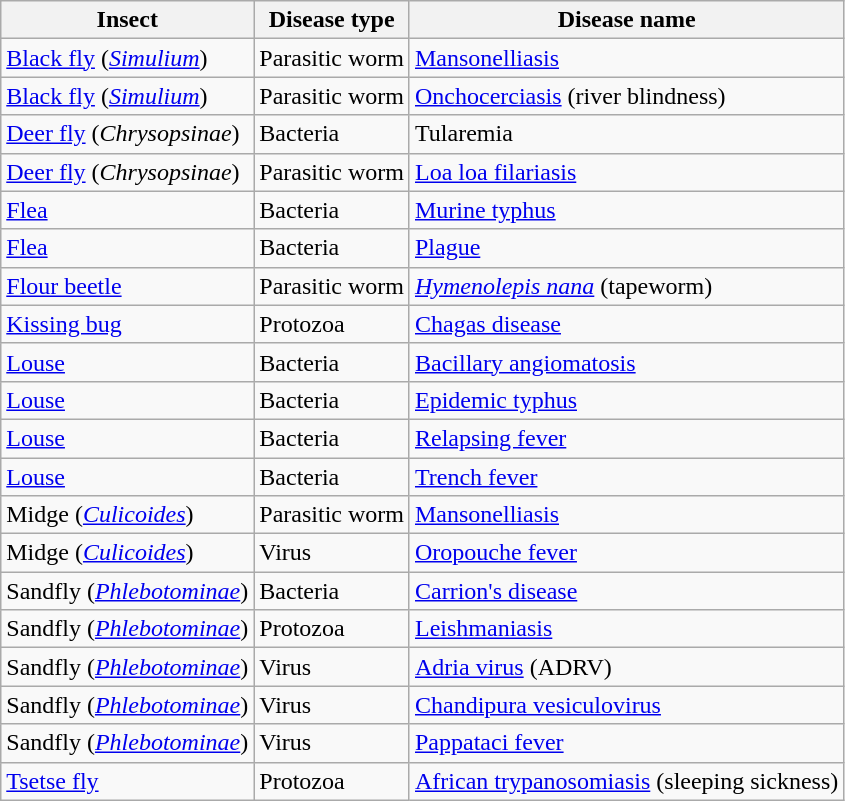<table class="wikitable sortable">
<tr>
<th>Insect</th>
<th>Disease type</th>
<th>Disease name</th>
</tr>
<tr>
<td><a href='#'>Black fly</a> (<em><a href='#'>Simulium</a></em>)</td>
<td>Parasitic worm</td>
<td><a href='#'>Mansonelliasis</a></td>
</tr>
<tr>
<td><a href='#'>Black fly</a> (<em><a href='#'>Simulium</a></em>)</td>
<td>Parasitic worm</td>
<td><a href='#'>Onchocerciasis</a> (river blindness)</td>
</tr>
<tr>
<td><a href='#'>Deer fly</a> (<em>Chrysopsinae</em>)</td>
<td>Bacteria</td>
<td>Tularemia</td>
</tr>
<tr>
<td><a href='#'>Deer fly</a> (<em>Chrysopsinae</em>)</td>
<td>Parasitic worm</td>
<td><a href='#'>Loa loa filariasis</a></td>
</tr>
<tr>
<td><a href='#'>Flea</a></td>
<td>Bacteria</td>
<td><a href='#'>Murine typhus</a></td>
</tr>
<tr>
<td><a href='#'>Flea</a></td>
<td>Bacteria</td>
<td><a href='#'>Plague</a></td>
</tr>
<tr>
<td><a href='#'>Flour beetle</a></td>
<td>Parasitic worm</td>
<td><em><a href='#'>Hymenolepis nana</a></em> (tapeworm)</td>
</tr>
<tr>
<td><a href='#'>Kissing bug</a></td>
<td>Protozoa</td>
<td><a href='#'>Chagas disease</a></td>
</tr>
<tr>
<td><a href='#'>Louse</a></td>
<td>Bacteria</td>
<td><a href='#'>Bacillary angiomatosis</a></td>
</tr>
<tr>
<td><a href='#'>Louse</a></td>
<td>Bacteria</td>
<td><a href='#'>Epidemic typhus</a></td>
</tr>
<tr>
<td><a href='#'>Louse</a></td>
<td>Bacteria</td>
<td><a href='#'>Relapsing fever</a></td>
</tr>
<tr>
<td><a href='#'>Louse</a></td>
<td>Bacteria</td>
<td><a href='#'>Trench fever</a></td>
</tr>
<tr>
<td>Midge (<em><a href='#'>Culicoides</a></em>)</td>
<td>Parasitic worm</td>
<td><a href='#'>Mansonelliasis</a></td>
</tr>
<tr>
<td>Midge (<em><a href='#'>Culicoides</a></em>)</td>
<td>Virus</td>
<td><a href='#'>Oropouche fever</a></td>
</tr>
<tr>
<td>Sandfly (<em><a href='#'>Phlebotominae</a></em>)</td>
<td>Bacteria</td>
<td><a href='#'>Carrion's disease</a></td>
</tr>
<tr>
<td>Sandfly (<em><a href='#'>Phlebotominae</a></em>)</td>
<td>Protozoa</td>
<td><a href='#'>Leishmaniasis</a></td>
</tr>
<tr>
<td>Sandfly (<em><a href='#'>Phlebotominae</a></em>)</td>
<td>Virus</td>
<td><a href='#'>Adria virus</a> (ADRV)</td>
</tr>
<tr>
<td>Sandfly (<em><a href='#'>Phlebotominae</a></em>)</td>
<td>Virus</td>
<td><a href='#'>Chandipura vesiculovirus</a></td>
</tr>
<tr>
<td>Sandfly (<em><a href='#'>Phlebotominae</a></em>)</td>
<td>Virus</td>
<td><a href='#'>Pappataci fever</a></td>
</tr>
<tr>
<td><a href='#'>Tsetse fly</a></td>
<td>Protozoa</td>
<td><a href='#'>African trypanosomiasis</a> (sleeping sickness)</td>
</tr>
</table>
